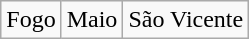<table class="wikitable">
<tr>
<td>Fogo</td>
<td>Maio</td>
<td>São Vicente</td>
</tr>
</table>
